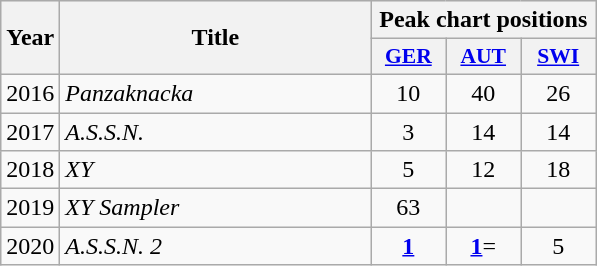<table class="wikitable">
<tr style="background: #eeeeee;">
<th style="width: 20px;" rowspan="2">Year</th>
<th style="width: 200px;" rowspan="2">Title</th>
<th colspan="3">Peak chart positions</th>
</tr>
<tr style="background: #eeeeee;">
<th scope="col" style="width:3em;font-size:90%;"><a href='#'>GER</a><br></th>
<th scope="col" style="width:3em;font-size:90%;"><a href='#'>AUT</a><br></th>
<th scope="col" style="width:3em;font-size:90%;"><a href='#'>SWI</a><br></th>
</tr>
<tr>
<td>2016</td>
<td><em>Panzaknacka</em></td>
<td align="center">10</td>
<td align="center">40</td>
<td align="center">26</td>
</tr>
<tr>
<td>2017</td>
<td><em>A.S.S.N.</em></td>
<td align="center">3</td>
<td align="center">14</td>
<td align="center">14</td>
</tr>
<tr>
<td>2018</td>
<td><em>XY</em></td>
<td align="center">5</td>
<td align="center">12</td>
<td align="center">18</td>
</tr>
<tr>
<td>2019</td>
<td><em>XY Sampler</em></td>
<td align="center">63</td>
<td align="center"></td>
<td align="center"></td>
</tr>
<tr>
<td>2020</td>
<td><em>A.S.S.N. 2</em></td>
<td align="center"><a href='#'><strong>1</strong></a></td>
<td align="center"><a href='#'><strong>1</strong></a>=</td>
<td align="center">5</td>
</tr>
</table>
